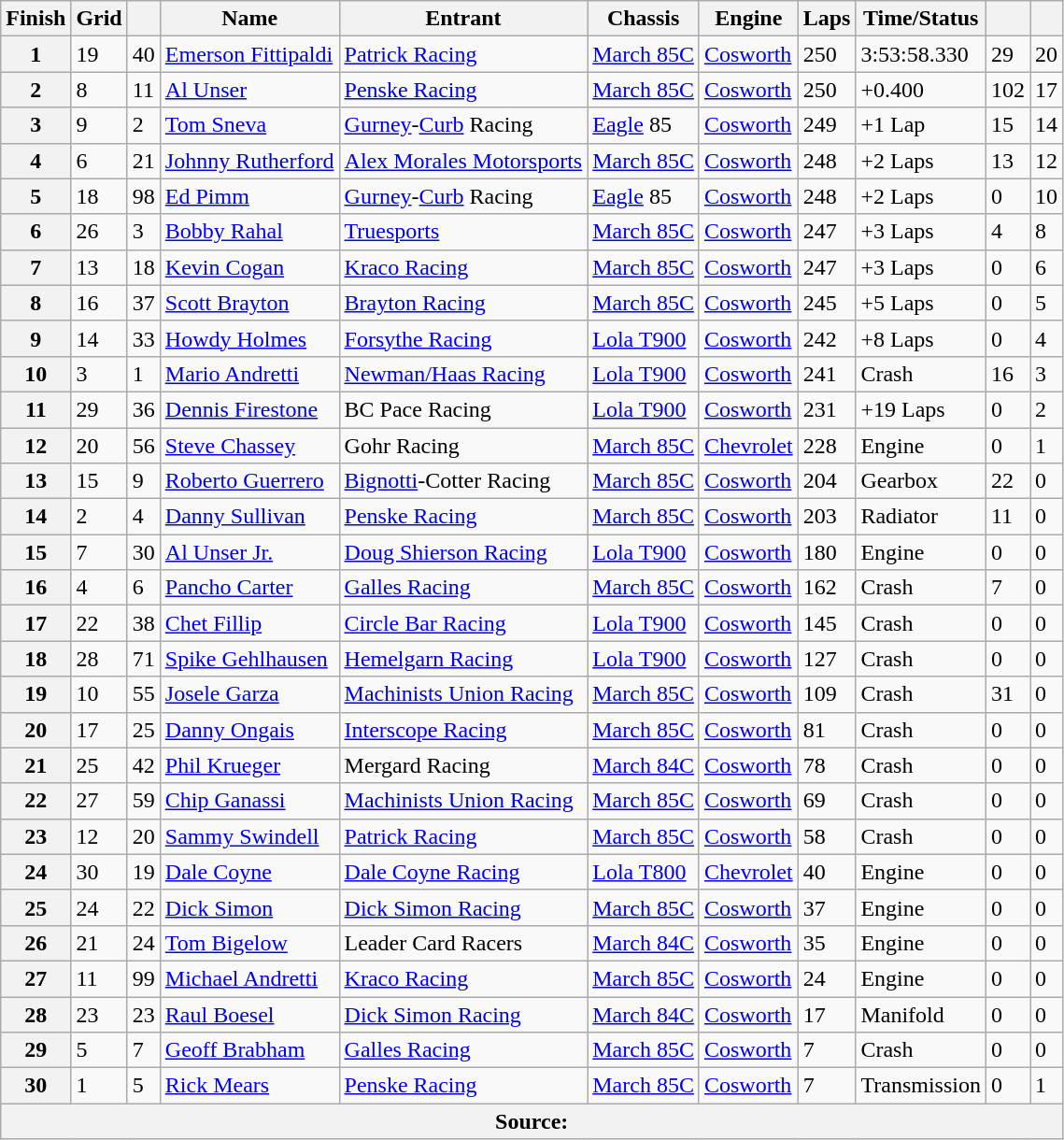<table class="wikitable">
<tr>
<th>Finish</th>
<th>Grid</th>
<th></th>
<th>Name</th>
<th>Entrant</th>
<th>Chassis</th>
<th>Engine</th>
<th>Laps</th>
<th>Time/Status</th>
<th></th>
<th></th>
</tr>
<tr>
<th>1</th>
<td>19</td>
<td>40</td>
<td> <a href='#'>Emerson Fittipaldi</a></td>
<td><a href='#'>Patrick Racing</a></td>
<td><a href='#'>March 85C</a></td>
<td><a href='#'>Cosworth</a></td>
<td>250</td>
<td>3:53:58.330</td>
<td>29</td>
<td>20</td>
</tr>
<tr>
<th>2</th>
<td>8</td>
<td>11</td>
<td> <a href='#'>Al Unser</a></td>
<td><a href='#'>Penske Racing</a></td>
<td><a href='#'>March 85C</a></td>
<td><a href='#'>Cosworth</a></td>
<td>250</td>
<td>+0.400</td>
<td>102</td>
<td>17</td>
</tr>
<tr>
<th>3</th>
<td>9</td>
<td>2</td>
<td> <a href='#'>Tom Sneva</a></td>
<td><a href='#'>Gurney</a>-<a href='#'>Curb</a> Racing</td>
<td><a href='#'>Eagle</a> 85</td>
<td><a href='#'>Cosworth</a></td>
<td>249</td>
<td>+1 Lap</td>
<td>15</td>
<td>14</td>
</tr>
<tr>
<th>4</th>
<td>6</td>
<td>21</td>
<td> <a href='#'>Johnny Rutherford</a></td>
<td><a href='#'>Alex Morales Motorsports</a></td>
<td><a href='#'>March 85C</a></td>
<td><a href='#'>Cosworth</a></td>
<td>248</td>
<td>+2 Laps</td>
<td>13</td>
<td>12</td>
</tr>
<tr>
<th>5</th>
<td>18</td>
<td>98</td>
<td> <a href='#'>Ed Pimm</a></td>
<td><a href='#'>Gurney</a>-<a href='#'>Curb</a> Racing</td>
<td><a href='#'>Eagle</a> 85</td>
<td><a href='#'>Cosworth</a></td>
<td>248</td>
<td>+2 Laps</td>
<td>0</td>
<td>10</td>
</tr>
<tr>
<th>6</th>
<td>26</td>
<td>3</td>
<td> <a href='#'>Bobby Rahal</a></td>
<td><a href='#'>Truesports</a></td>
<td><a href='#'>March 85C</a></td>
<td><a href='#'>Cosworth</a></td>
<td>247</td>
<td>+3 Laps</td>
<td>4</td>
<td>8</td>
</tr>
<tr>
<th>7</th>
<td>13</td>
<td>18</td>
<td> <a href='#'>Kevin Cogan</a></td>
<td><a href='#'>Kraco Racing</a></td>
<td><a href='#'>March 85C</a></td>
<td><a href='#'>Cosworth</a></td>
<td>247</td>
<td>+3 Laps</td>
<td>0</td>
<td>6</td>
</tr>
<tr>
<th>8</th>
<td>16</td>
<td>37</td>
<td> <a href='#'>Scott Brayton</a></td>
<td><a href='#'>Brayton Racing</a></td>
<td><a href='#'>March 85C</a></td>
<td><a href='#'>Cosworth</a></td>
<td>245</td>
<td>+5 Laps</td>
<td>0</td>
<td>5</td>
</tr>
<tr>
<th>9</th>
<td>14</td>
<td>33</td>
<td> <a href='#'>Howdy Holmes</a></td>
<td><a href='#'>Forsythe Racing</a></td>
<td><a href='#'>Lola T900</a></td>
<td><a href='#'>Cosworth</a></td>
<td>242</td>
<td>+8 Laps</td>
<td>0</td>
<td>4</td>
</tr>
<tr>
<th>10</th>
<td>3</td>
<td>1</td>
<td> <a href='#'>Mario Andretti</a></td>
<td><a href='#'>Newman/Haas Racing</a></td>
<td><a href='#'>Lola T900</a></td>
<td><a href='#'>Cosworth</a></td>
<td>241</td>
<td>Crash</td>
<td>16</td>
<td>3</td>
</tr>
<tr>
<th>11</th>
<td>29</td>
<td>36</td>
<td> <a href='#'>Dennis Firestone</a></td>
<td>BC Pace Racing</td>
<td><a href='#'>Lola T900</a></td>
<td><a href='#'>Cosworth</a></td>
<td>231</td>
<td>+19 Laps</td>
<td>0</td>
<td>2</td>
</tr>
<tr>
<th>12</th>
<td>20</td>
<td>56</td>
<td> <a href='#'>Steve Chassey</a></td>
<td>Gohr Racing</td>
<td><a href='#'>March 85C</a></td>
<td><a href='#'>Chevrolet</a></td>
<td>228</td>
<td>Engine</td>
<td>0</td>
<td>1</td>
</tr>
<tr>
<th>13</th>
<td>15</td>
<td>9</td>
<td> <a href='#'>Roberto Guerrero</a></td>
<td><a href='#'>Bignotti</a>-Cotter Racing</td>
<td><a href='#'>March 85C</a></td>
<td><a href='#'>Cosworth</a></td>
<td>204</td>
<td>Gearbox</td>
<td>22</td>
<td>0</td>
</tr>
<tr>
<th>14</th>
<td>2</td>
<td>4</td>
<td> <a href='#'>Danny Sullivan</a></td>
<td><a href='#'>Penske Racing</a></td>
<td><a href='#'>March 85C</a></td>
<td><a href='#'>Cosworth</a></td>
<td>203</td>
<td>Radiator</td>
<td>11</td>
<td>0</td>
</tr>
<tr>
<th>15</th>
<td>7</td>
<td>30</td>
<td> <a href='#'>Al Unser Jr.</a></td>
<td><a href='#'>Doug Shierson Racing</a></td>
<td><a href='#'>Lola T900</a></td>
<td><a href='#'>Cosworth</a></td>
<td>180</td>
<td>Engine</td>
<td>0</td>
<td>0</td>
</tr>
<tr>
<th>16</th>
<td>4</td>
<td>6</td>
<td> <a href='#'>Pancho Carter</a></td>
<td><a href='#'>Galles Racing</a></td>
<td><a href='#'>March 85C</a></td>
<td><a href='#'>Cosworth</a></td>
<td>162</td>
<td>Crash</td>
<td>7</td>
<td>0</td>
</tr>
<tr>
<th>17</th>
<td>22</td>
<td>38</td>
<td> <a href='#'>Chet Fillip</a></td>
<td><a href='#'>Circle Bar Racing</a></td>
<td><a href='#'>Lola T900</a></td>
<td><a href='#'>Cosworth</a></td>
<td>145</td>
<td>Crash</td>
<td>0</td>
<td>0</td>
</tr>
<tr>
<th>18</th>
<td>28</td>
<td>71</td>
<td> <a href='#'>Spike Gehlhausen</a></td>
<td><a href='#'>Hemelgarn Racing</a></td>
<td><a href='#'>Lola T900</a></td>
<td><a href='#'>Cosworth</a></td>
<td>127</td>
<td>Crash</td>
<td>0</td>
<td>0</td>
</tr>
<tr>
<th>19</th>
<td>10</td>
<td>55</td>
<td> <a href='#'>Josele Garza</a></td>
<td><a href='#'>Machinists Union Racing</a></td>
<td><a href='#'>March 85C</a></td>
<td><a href='#'>Cosworth</a></td>
<td>109</td>
<td>Crash</td>
<td>31</td>
<td>0</td>
</tr>
<tr>
<th>20</th>
<td>17</td>
<td>25</td>
<td> <a href='#'>Danny Ongais</a></td>
<td><a href='#'>Interscope Racing</a></td>
<td><a href='#'>March 85C</a></td>
<td><a href='#'>Cosworth</a></td>
<td>81</td>
<td>Crash</td>
<td>0</td>
<td>0</td>
</tr>
<tr>
<th>21</th>
<td>25</td>
<td>42</td>
<td> <a href='#'>Phil Krueger</a></td>
<td>Mergard Racing</td>
<td><a href='#'>March 84C</a></td>
<td><a href='#'>Cosworth</a></td>
<td>78</td>
<td>Crash</td>
<td>0</td>
<td>0</td>
</tr>
<tr>
<th>22</th>
<td>27</td>
<td>59</td>
<td> <a href='#'>Chip Ganassi</a></td>
<td><a href='#'>Machinists Union Racing</a></td>
<td><a href='#'>March 85C</a></td>
<td><a href='#'>Cosworth</a></td>
<td>69</td>
<td>Crash</td>
<td>0</td>
<td>0</td>
</tr>
<tr>
<th>23</th>
<td>12</td>
<td>20</td>
<td> <a href='#'>Sammy Swindell</a></td>
<td><a href='#'>Patrick Racing</a></td>
<td><a href='#'>March 85C</a></td>
<td><a href='#'>Cosworth</a></td>
<td>58</td>
<td>Crash</td>
<td>0</td>
<td>0</td>
</tr>
<tr>
<th>24</th>
<td>30</td>
<td>19</td>
<td> <a href='#'>Dale Coyne</a></td>
<td><a href='#'>Dale Coyne Racing</a></td>
<td><a href='#'>Lola T800</a></td>
<td><a href='#'>Chevrolet</a></td>
<td>40</td>
<td>Engine</td>
<td>0</td>
<td>0</td>
</tr>
<tr>
<th>25</th>
<td>24</td>
<td>22</td>
<td> <a href='#'>Dick Simon</a></td>
<td><a href='#'>Dick Simon Racing</a></td>
<td><a href='#'>March 85C</a></td>
<td><a href='#'>Cosworth</a></td>
<td>37</td>
<td>Engine</td>
<td>0</td>
<td>0</td>
</tr>
<tr>
<th>26</th>
<td>21</td>
<td>24</td>
<td> <a href='#'>Tom Bigelow</a></td>
<td>Leader Card Racers</td>
<td><a href='#'>March 84C</a></td>
<td><a href='#'>Cosworth</a></td>
<td>35</td>
<td>Engine</td>
<td>0</td>
<td>0</td>
</tr>
<tr>
<th>27</th>
<td>11</td>
<td>99</td>
<td> <a href='#'>Michael Andretti</a></td>
<td><a href='#'>Kraco Racing</a></td>
<td><a href='#'>March 85C</a></td>
<td><a href='#'>Cosworth</a></td>
<td>24</td>
<td>Engine</td>
<td>0</td>
<td>0</td>
</tr>
<tr>
<th>28</th>
<td>23</td>
<td>23</td>
<td> <a href='#'>Raul Boesel</a></td>
<td><a href='#'>Dick Simon Racing</a></td>
<td><a href='#'>March 84C</a></td>
<td><a href='#'>Cosworth</a></td>
<td>17</td>
<td>Manifold</td>
<td>0</td>
<td>0</td>
</tr>
<tr>
<th>29</th>
<td>5</td>
<td>7</td>
<td> <a href='#'>Geoff Brabham</a></td>
<td><a href='#'>Galles Racing</a></td>
<td><a href='#'>March 85C</a></td>
<td><a href='#'>Cosworth</a></td>
<td>7</td>
<td>Crash</td>
<td>0</td>
<td>0</td>
</tr>
<tr>
<th>30</th>
<td>1</td>
<td>5</td>
<td> <a href='#'>Rick Mears</a></td>
<td><a href='#'>Penske Racing</a></td>
<td><a href='#'>March 85C</a></td>
<td><a href='#'>Cosworth</a></td>
<td>7</td>
<td>Transmission</td>
<td>0</td>
<td>1</td>
</tr>
<tr>
<th colspan=11>Source:</th>
</tr>
</table>
